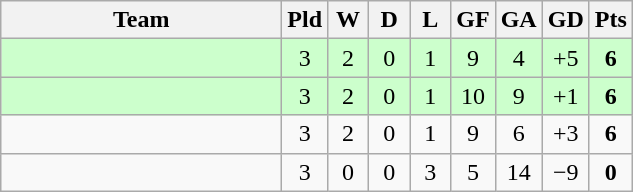<table class="wikitable" style="text-align:center;">
<tr>
<th width=180>Team</th>
<th width=20>Pld</th>
<th width=20>W</th>
<th width=20>D</th>
<th width=20>L</th>
<th width=20>GF</th>
<th width=20>GA</th>
<th width=20>GD</th>
<th width=20>Pts</th>
</tr>
<tr align=center style="background:#ccffcc;">
<td style="text-align:left;"></td>
<td>3</td>
<td>2</td>
<td>0</td>
<td>1</td>
<td>9</td>
<td>4</td>
<td>+5</td>
<td><strong>6</strong></td>
</tr>
<tr align=center style="background:#ccffcc;">
<td style="text-align:left;"></td>
<td>3</td>
<td>2</td>
<td>0</td>
<td>1</td>
<td>10</td>
<td>9</td>
<td>+1</td>
<td><strong>6</strong></td>
</tr>
<tr align=center>
<td style="text-align:left;"></td>
<td>3</td>
<td>2</td>
<td>0</td>
<td>1</td>
<td>9</td>
<td>6</td>
<td>+3</td>
<td><strong>6</strong></td>
</tr>
<tr align=center>
<td style="text-align:left;"></td>
<td>3</td>
<td>0</td>
<td>0</td>
<td>3</td>
<td>5</td>
<td>14</td>
<td>−9</td>
<td><strong>0</strong></td>
</tr>
</table>
